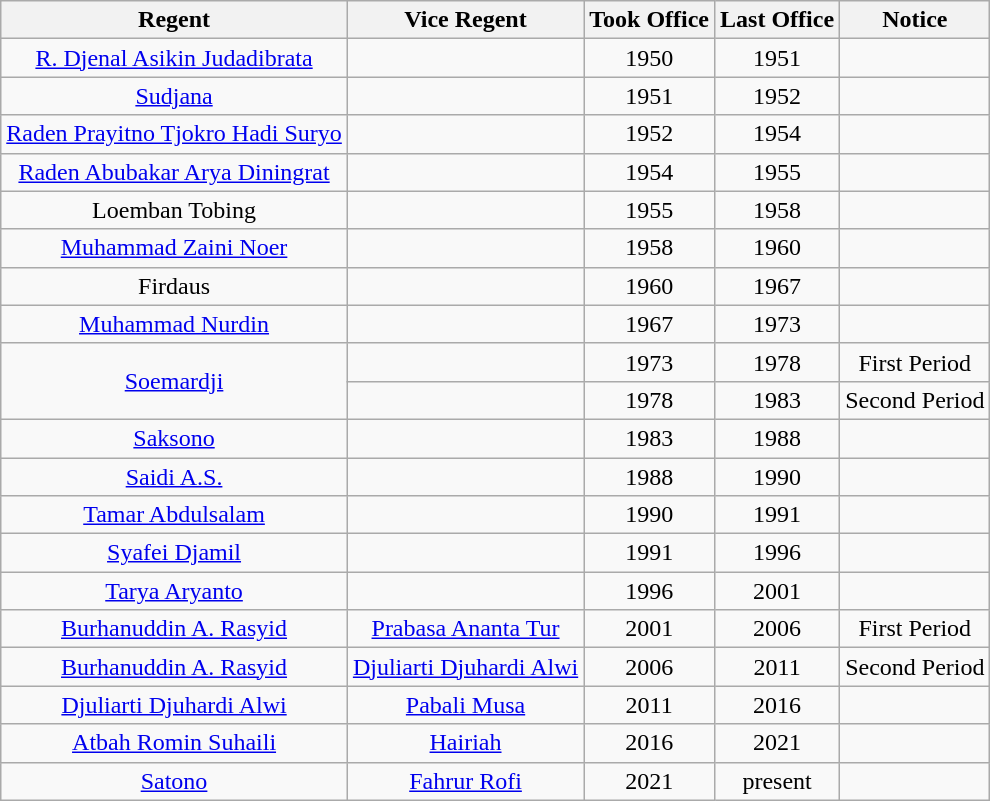<table class="wikitable" style="text-align:center;">
<tr>
<th>Regent</th>
<th>Vice Regent</th>
<th>Took Office</th>
<th>Last Office</th>
<th>Notice</th>
</tr>
<tr>
<td><a href='#'>R. Djenal Asikin Judadibrata</a></td>
<td></td>
<td>1950</td>
<td>1951</td>
<td></td>
</tr>
<tr>
<td><a href='#'>Sudjana</a></td>
<td></td>
<td>1951</td>
<td>1952</td>
<td></td>
</tr>
<tr>
<td><a href='#'>Raden Prayitno Tjokro Hadi Suryo</a></td>
<td></td>
<td>1952</td>
<td>1954</td>
<td></td>
</tr>
<tr>
<td><a href='#'>Raden Abubakar Arya Diningrat</a></td>
<td></td>
<td>1954</td>
<td>1955</td>
<td></td>
</tr>
<tr>
<td>Loemban Tobing</td>
<td></td>
<td>1955</td>
<td>1958</td>
<td></td>
</tr>
<tr>
<td><a href='#'>Muhammad Zaini Noer</a></td>
<td></td>
<td>1958</td>
<td>1960</td>
<td></td>
</tr>
<tr>
<td>Firdaus</td>
<td></td>
<td>1960</td>
<td>1967</td>
<td></td>
</tr>
<tr>
<td><a href='#'>Muhammad Nurdin</a></td>
<td></td>
<td>1967</td>
<td>1973</td>
<td></td>
</tr>
<tr>
<td rowspan="2"><a href='#'>Soemardji</a></td>
<td></td>
<td>1973</td>
<td>1978</td>
<td>First Period</td>
</tr>
<tr>
<td></td>
<td>1978</td>
<td>1983</td>
<td>Second Period</td>
</tr>
<tr>
<td><a href='#'>Saksono</a></td>
<td></td>
<td>1983</td>
<td>1988</td>
<td></td>
</tr>
<tr>
<td><a href='#'>Saidi A.S.</a></td>
<td></td>
<td>1988</td>
<td>1990</td>
<td></td>
</tr>
<tr>
<td><a href='#'>Tamar Abdulsalam</a></td>
<td></td>
<td>1990</td>
<td>1991</td>
<td></td>
</tr>
<tr>
<td><a href='#'>Syafei Djamil</a></td>
<td></td>
<td>1991</td>
<td>1996</td>
<td></td>
</tr>
<tr>
<td><a href='#'>Tarya Aryanto</a></td>
<td></td>
<td>1996</td>
<td>2001</td>
<td></td>
</tr>
<tr>
<td><a href='#'>Burhanuddin A. Rasyid</a></td>
<td><a href='#'>Prabasa Ananta Tur</a></td>
<td>2001</td>
<td>2006</td>
<td>First Period</td>
</tr>
<tr>
<td><a href='#'>Burhanuddin A. Rasyid</a></td>
<td><a href='#'>Djuliarti Djuhardi Alwi</a></td>
<td>2006</td>
<td>2011</td>
<td>Second Period</td>
</tr>
<tr>
<td><a href='#'>Djuliarti Djuhardi Alwi</a></td>
<td><a href='#'>Pabali Musa</a></td>
<td>2011</td>
<td>2016</td>
<td></td>
</tr>
<tr>
<td><a href='#'>Atbah Romin Suhaili</a></td>
<td><a href='#'>Hairiah</a></td>
<td>2016</td>
<td>2021</td>
<td></td>
</tr>
<tr>
<td><a href='#'>Satono</a></td>
<td><a href='#'>Fahrur Rofi</a></td>
<td>2021</td>
<td>present</td>
<td></td>
</tr>
</table>
